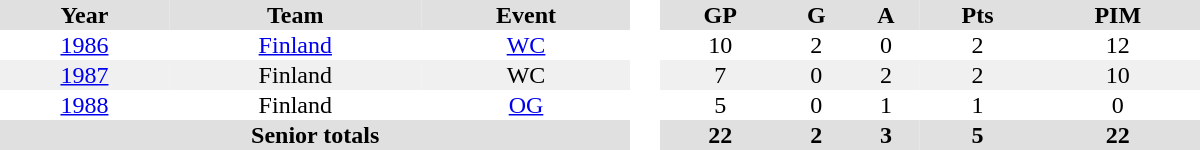<table border="0" cellpadding="1" cellspacing="0" style="text-align:center; width:50em">
<tr ALIGN="center" bgcolor="#e0e0e0">
<th>Year</th>
<th>Team</th>
<th>Event</th>
<th rowspan="99" bgcolor="#ffffff"> </th>
<th>GP</th>
<th>G</th>
<th>A</th>
<th>Pts</th>
<th>PIM</th>
</tr>
<tr>
<td><a href='#'>1986</a></td>
<td><a href='#'>Finland</a></td>
<td><a href='#'>WC</a></td>
<td>10</td>
<td>2</td>
<td>0</td>
<td>2</td>
<td>12</td>
</tr>
<tr bgcolor="#f0f0f0">
<td><a href='#'>1987</a></td>
<td>Finland</td>
<td>WC</td>
<td>7</td>
<td>0</td>
<td>2</td>
<td>2</td>
<td>10</td>
</tr>
<tr>
<td><a href='#'>1988</a></td>
<td>Finland</td>
<td><a href='#'>OG</a></td>
<td>5</td>
<td>0</td>
<td>1</td>
<td>1</td>
<td>0</td>
</tr>
<tr bgcolor="#e0e0e0">
<th colspan=3>Senior totals</th>
<th>22</th>
<th>2</th>
<th>3</th>
<th>5</th>
<th>22</th>
</tr>
</table>
